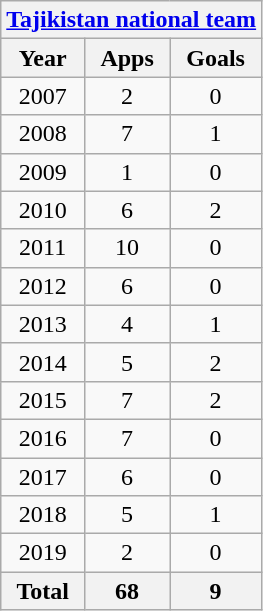<table class="wikitable" style="text-align:center">
<tr>
<th colspan=3><a href='#'>Tajikistan national team</a></th>
</tr>
<tr>
<th>Year</th>
<th>Apps</th>
<th>Goals</th>
</tr>
<tr>
<td>2007</td>
<td>2</td>
<td>0</td>
</tr>
<tr>
<td>2008</td>
<td>7</td>
<td>1</td>
</tr>
<tr>
<td>2009</td>
<td>1</td>
<td>0</td>
</tr>
<tr>
<td>2010</td>
<td>6</td>
<td>2</td>
</tr>
<tr>
<td>2011</td>
<td>10</td>
<td>0</td>
</tr>
<tr>
<td>2012</td>
<td>6</td>
<td>0</td>
</tr>
<tr>
<td>2013</td>
<td>4</td>
<td>1</td>
</tr>
<tr>
<td>2014</td>
<td>5</td>
<td>2</td>
</tr>
<tr>
<td>2015</td>
<td>7</td>
<td>2</td>
</tr>
<tr>
<td>2016</td>
<td>7</td>
<td>0</td>
</tr>
<tr>
<td>2017</td>
<td>6</td>
<td>0</td>
</tr>
<tr>
<td>2018</td>
<td>5</td>
<td>1</td>
</tr>
<tr>
<td>2019</td>
<td>2</td>
<td>0</td>
</tr>
<tr>
<th>Total</th>
<th>68</th>
<th>9</th>
</tr>
</table>
